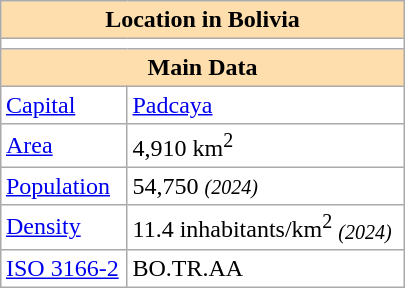<table border=1 align=right cellpadding=3 cellspacing=0 width=270 style="margin: 0 0 1em 1em; border: 1px #aaa solid; border-collapse: collapse;">
<tr>
<th colspan="2" bgcolor="#FFDEAD">Location in Bolivia</th>
</tr>
<tr>
<td colspan="2" align="center" bgcolor="#ffffff"></td>
</tr>
<tr>
<th colspan="2" bgcolor="#FFDEAD">Main Data</th>
</tr>
<tr>
<td><a href='#'>Capital</a></td>
<td><a href='#'>Padcaya</a></td>
</tr>
<tr>
<td><a href='#'>Area</a></td>
<td>4,910 km<sup>2</sup></td>
</tr>
<tr>
<td><a href='#'>Population</a></td>
<td>54,750 <em><small>(2024)</small></em></td>
</tr>
<tr>
<td><a href='#'>Density</a></td>
<td>11.4 inhabitants/km<sup>2</sup> <em><small>(2024)</small></em></td>
</tr>
<tr>
<td><a href='#'>ISO 3166-2</a></td>
<td>BO.TR.AA</td>
</tr>
</table>
